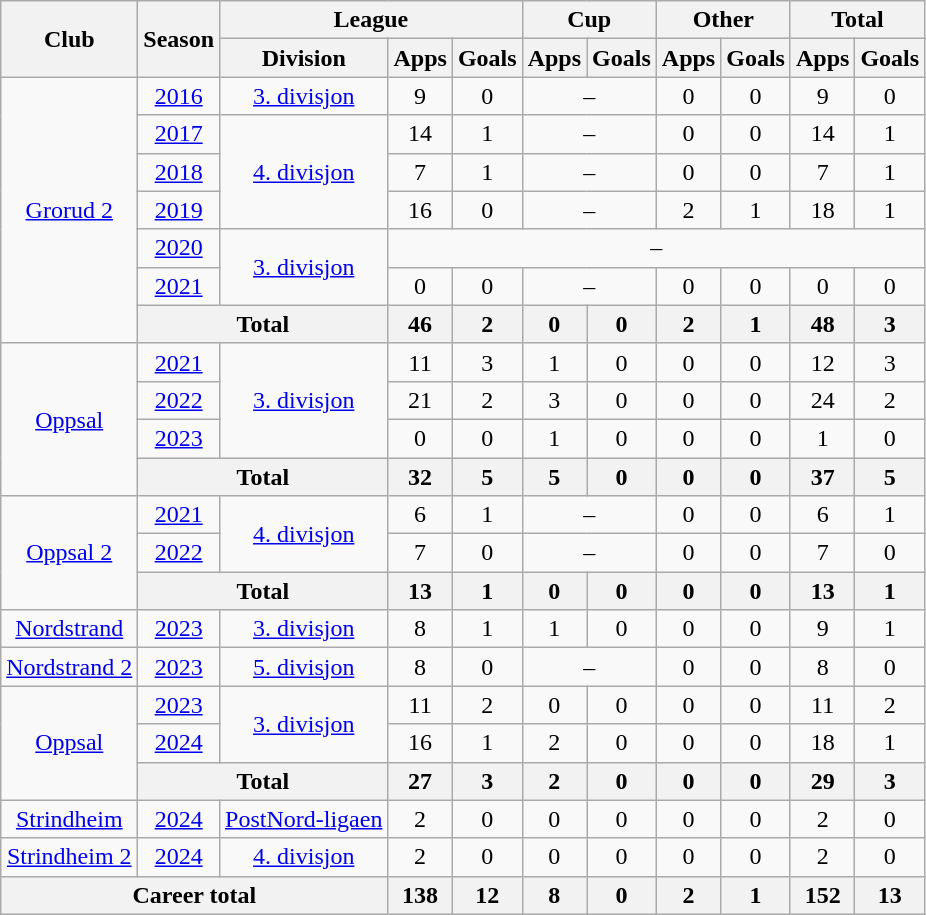<table class=wikitable style=text-align:center>
<tr>
<th rowspan="2">Club</th>
<th rowspan="2">Season</th>
<th colspan="3">League</th>
<th colspan="2">Cup</th>
<th colspan="2">Other</th>
<th colspan="2">Total</th>
</tr>
<tr>
<th>Division</th>
<th>Apps</th>
<th>Goals</th>
<th>Apps</th>
<th>Goals</th>
<th>Apps</th>
<th>Goals</th>
<th>Apps</th>
<th>Goals</th>
</tr>
<tr>
<td rowspan="7"><a href='#'>Grorud 2</a></td>
<td><a href='#'>2016</a></td>
<td><a href='#'>3. divisjon</a></td>
<td>9</td>
<td>0</td>
<td colspan="2">–</td>
<td>0</td>
<td>0</td>
<td>9</td>
<td>0</td>
</tr>
<tr>
<td><a href='#'>2017</a></td>
<td rowspan="3"><a href='#'>4. divisjon</a></td>
<td>14</td>
<td>1</td>
<td colspan="2">–</td>
<td>0</td>
<td>0</td>
<td>14</td>
<td>1</td>
</tr>
<tr>
<td><a href='#'>2018</a></td>
<td>7</td>
<td>1</td>
<td colspan="2">–</td>
<td>0</td>
<td>0</td>
<td>7</td>
<td>1</td>
</tr>
<tr>
<td><a href='#'>2019</a></td>
<td>16</td>
<td>0</td>
<td colspan="2">–</td>
<td>2</td>
<td>1</td>
<td>18</td>
<td>1</td>
</tr>
<tr>
<td><a href='#'>2020</a></td>
<td rowspan="2"><a href='#'>3. divisjon</a></td>
<td colspan="8">–</td>
</tr>
<tr>
<td><a href='#'>2021</a></td>
<td>0</td>
<td>0</td>
<td colspan="2">–</td>
<td>0</td>
<td>0</td>
<td>0</td>
<td>0</td>
</tr>
<tr>
<th colspan="2"><strong>Total</strong></th>
<th>46</th>
<th>2</th>
<th>0</th>
<th>0</th>
<th>2</th>
<th>1</th>
<th>48</th>
<th>3</th>
</tr>
<tr>
<td rowspan="4"><a href='#'>Oppsal</a></td>
<td><a href='#'>2021</a></td>
<td rowspan="3"><a href='#'>3. divisjon</a></td>
<td>11</td>
<td>3</td>
<td>1</td>
<td>0</td>
<td>0</td>
<td>0</td>
<td>12</td>
<td>3</td>
</tr>
<tr>
<td><a href='#'>2022</a></td>
<td>21</td>
<td>2</td>
<td>3</td>
<td>0</td>
<td>0</td>
<td>0</td>
<td>24</td>
<td>2</td>
</tr>
<tr>
<td><a href='#'>2023</a></td>
<td>0</td>
<td>0</td>
<td>1</td>
<td>0</td>
<td>0</td>
<td>0</td>
<td>1</td>
<td>0</td>
</tr>
<tr>
<th colspan="2"><strong>Total</strong></th>
<th>32</th>
<th>5</th>
<th>5</th>
<th>0</th>
<th>0</th>
<th>0</th>
<th>37</th>
<th>5</th>
</tr>
<tr>
<td rowspan="3"><a href='#'>Oppsal 2</a></td>
<td><a href='#'>2021</a></td>
<td rowspan="2"><a href='#'>4. divisjon</a></td>
<td>6</td>
<td>1</td>
<td colspan="2">–</td>
<td>0</td>
<td>0</td>
<td>6</td>
<td>1</td>
</tr>
<tr>
<td><a href='#'>2022</a></td>
<td>7</td>
<td>0</td>
<td colspan="2">–</td>
<td>0</td>
<td>0</td>
<td>7</td>
<td>0</td>
</tr>
<tr>
<th colspan="2"><strong>Total</strong></th>
<th>13</th>
<th>1</th>
<th>0</th>
<th>0</th>
<th>0</th>
<th>0</th>
<th>13</th>
<th>1</th>
</tr>
<tr>
<td><a href='#'>Nordstrand</a></td>
<td><a href='#'>2023</a></td>
<td><a href='#'>3. divisjon</a></td>
<td>8</td>
<td>1</td>
<td>1</td>
<td>0</td>
<td>0</td>
<td>0</td>
<td>9</td>
<td>1</td>
</tr>
<tr>
<td><a href='#'>Nordstrand 2</a></td>
<td><a href='#'>2023</a></td>
<td><a href='#'>5. divisjon</a></td>
<td>8</td>
<td>0</td>
<td colspan="2">–</td>
<td>0</td>
<td>0</td>
<td>8</td>
<td>0</td>
</tr>
<tr>
<td rowspan="3"><a href='#'>Oppsal</a></td>
<td><a href='#'>2023</a></td>
<td rowspan="2"><a href='#'>3. divisjon</a></td>
<td>11</td>
<td>2</td>
<td>0</td>
<td>0</td>
<td>0</td>
<td>0</td>
<td>11</td>
<td>2</td>
</tr>
<tr>
<td><a href='#'>2024</a></td>
<td>16</td>
<td>1</td>
<td>2</td>
<td>0</td>
<td>0</td>
<td>0</td>
<td>18</td>
<td>1</td>
</tr>
<tr>
<th colspan="2"><strong>Total</strong></th>
<th>27</th>
<th>3</th>
<th>2</th>
<th>0</th>
<th>0</th>
<th>0</th>
<th>29</th>
<th>3</th>
</tr>
<tr>
<td><a href='#'>Strindheim</a></td>
<td><a href='#'>2024</a></td>
<td><a href='#'>PostNord-ligaen</a></td>
<td>2</td>
<td>0</td>
<td>0</td>
<td>0</td>
<td>0</td>
<td>0</td>
<td>2</td>
<td>0</td>
</tr>
<tr>
<td><a href='#'>Strindheim 2</a></td>
<td><a href='#'>2024</a></td>
<td><a href='#'>4. divisjon</a></td>
<td>2</td>
<td>0</td>
<td>0</td>
<td>0</td>
<td>0</td>
<td>0</td>
<td>2</td>
<td>0</td>
</tr>
<tr>
<th colspan="3"><strong>Career total</strong></th>
<th>138</th>
<th>12</th>
<th>8</th>
<th>0</th>
<th>2</th>
<th>1</th>
<th>152</th>
<th>13</th>
</tr>
</table>
